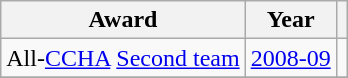<table class="wikitable">
<tr>
<th>Award</th>
<th>Year</th>
<th></th>
</tr>
<tr>
<td>All-<a href='#'>CCHA</a> <a href='#'>Second team</a></td>
<td><a href='#'>2008-09</a></td>
<td></td>
</tr>
<tr>
</tr>
</table>
